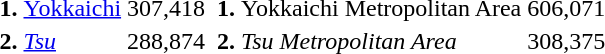<table>
<tr>
<td><strong>1.</strong></td>
<td> <a href='#'>Yokkaichi</a></td>
<td align="right">307,418</td>
<td> <strong>1.</strong></td>
<td>Yokkaichi Metropolitan Area</td>
<td align="right">606,071</td>
</tr>
<tr>
<td><strong>2.</strong></td>
<td> <em><a href='#'>Tsu</a></em></td>
<td align="right">288,874</td>
<td> <strong>2.</strong></td>
<td><em>Tsu Metropolitan Area</em></td>
<td align="right">308,375</td>
</tr>
</table>
